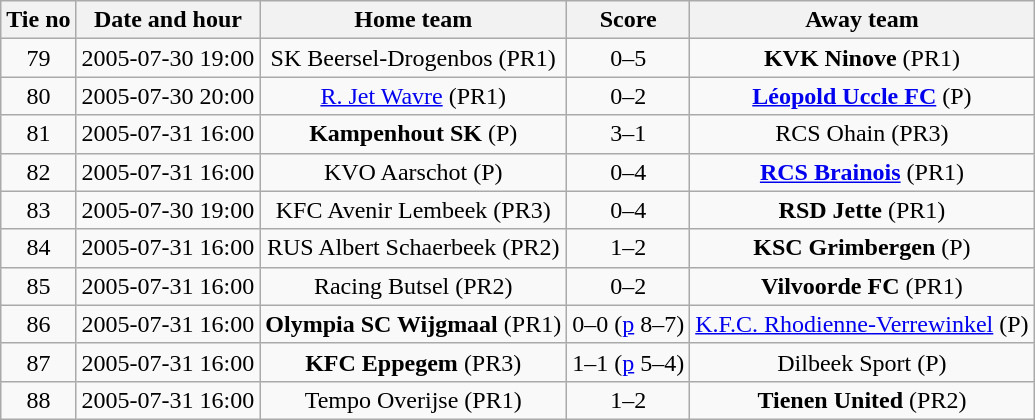<table class="wikitable" style="text-align: center">
<tr>
<th>Tie no</th>
<th>Date and hour</th>
<th>Home team</th>
<th>Score</th>
<th>Away team</th>
</tr>
<tr>
<td>79</td>
<td>2005-07-30 19:00</td>
<td>SK Beersel-Drogenbos (PR1)</td>
<td>0–5</td>
<td><strong>KVK Ninove</strong> (PR1)</td>
</tr>
<tr>
<td>80</td>
<td>2005-07-30 20:00</td>
<td><a href='#'>R. Jet Wavre</a> (PR1)</td>
<td>0–2</td>
<td><strong><a href='#'>Léopold Uccle FC</a></strong> (P)</td>
</tr>
<tr>
<td>81</td>
<td>2005-07-31 16:00</td>
<td><strong>Kampenhout SK</strong> (P)</td>
<td>3–1</td>
<td>RCS Ohain (PR3)</td>
</tr>
<tr>
<td>82</td>
<td>2005-07-31 16:00</td>
<td>KVO Aarschot (P)</td>
<td>0–4</td>
<td><strong><a href='#'>RCS Brainois</a></strong> (PR1)</td>
</tr>
<tr>
<td>83</td>
<td>2005-07-30 19:00</td>
<td>KFC Avenir Lembeek (PR3)</td>
<td>0–4</td>
<td><strong>RSD Jette</strong> (PR1)</td>
</tr>
<tr>
<td>84</td>
<td>2005-07-31 16:00</td>
<td>RUS Albert Schaerbeek (PR2)</td>
<td>1–2</td>
<td><strong>KSC Grimbergen</strong> (P)</td>
</tr>
<tr>
<td>85</td>
<td>2005-07-31 16:00</td>
<td>Racing Butsel (PR2)</td>
<td>0–2</td>
<td><strong>Vilvoorde FC</strong> (PR1)</td>
</tr>
<tr>
<td>86</td>
<td>2005-07-31 16:00</td>
<td><strong>Olympia SC Wijgmaal</strong> (PR1)</td>
<td>0–0 (<a href='#'>p</a> 8–7)</td>
<td><a href='#'>K.F.C. Rhodienne-Verrewinkel</a> (P)</td>
</tr>
<tr>
<td>87</td>
<td>2005-07-31 16:00</td>
<td><strong>KFC Eppegem</strong> (PR3)</td>
<td>1–1 (<a href='#'>p</a> 5–4)</td>
<td>Dilbeek Sport (P)</td>
</tr>
<tr>
<td>88</td>
<td>2005-07-31 16:00</td>
<td>Tempo Overijse (PR1)</td>
<td>1–2</td>
<td><strong>Tienen United</strong> (PR2)</td>
</tr>
</table>
